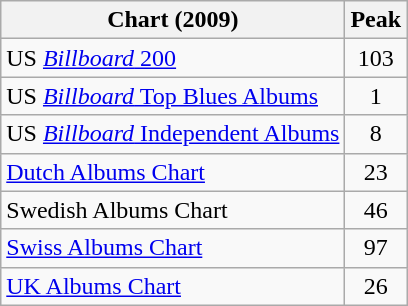<table class="wikitable sortable">
<tr>
<th>Chart (2009)</th>
<th>Peak</th>
</tr>
<tr>
<td>US <a href='#'><em>Billboard</em> 200</a></td>
<td align="center">103</td>
</tr>
<tr>
<td>US <a href='#'><em>Billboard</em> Top Blues Albums</a></td>
<td align="center">1</td>
</tr>
<tr>
<td>US <a href='#'><em>Billboard</em> Independent Albums</a></td>
<td align="center">8</td>
</tr>
<tr>
<td><a href='#'>Dutch Albums Chart</a></td>
<td align="center">23</td>
</tr>
<tr>
<td>Swedish Albums Chart</td>
<td align="center">46</td>
</tr>
<tr>
<td><a href='#'>Swiss Albums Chart</a></td>
<td align="center">97</td>
</tr>
<tr>
<td><a href='#'>UK Albums Chart</a></td>
<td align="center">26</td>
</tr>
</table>
